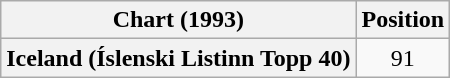<table class="wikitable plainrowheaders" style="text-align:center">
<tr>
<th>Chart (1993)</th>
<th>Position</th>
</tr>
<tr>
<th scope="row">Iceland (Íslenski Listinn Topp 40)</th>
<td>91</td>
</tr>
</table>
